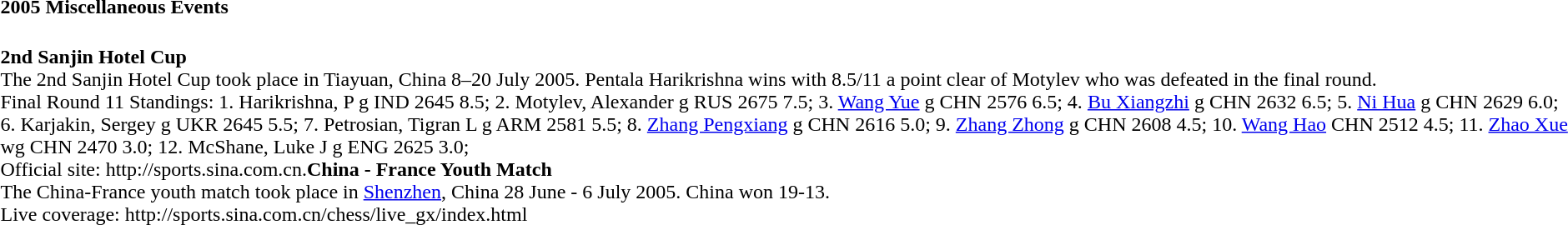<table class="toccolours collapsible collapsed" style="text-align: left; font-size:100%">
<tr>
<th>2005 Miscellaneous Events</th>
</tr>
<tr>
<td><br><strong>2nd Sanjin Hotel Cup</strong><br>The 2nd Sanjin Hotel Cup took place in Tiayuan, China 8–20 July 2005. Pentala Harikrishna wins with 8.5/11 a point clear of Motylev who was defeated in the final round. <br>Final Round 11 Standings: 1. Harikrishna, P g IND 2645 8.5; 2. Motylev, Alexander g RUS 2675 7.5; 3. <a href='#'>Wang Yue</a> g CHN 2576 6.5; 4. <a href='#'>Bu Xiangzhi</a> g CHN 2632 6.5; 5. <a href='#'>Ni Hua</a> g CHN 2629 6.0; 6. Karjakin, Sergey g UKR 2645 5.5; 7. Petrosian, Tigran L g ARM 2581 5.5; 8. <a href='#'>Zhang Pengxiang</a> g CHN 2616 5.0; 9. <a href='#'>Zhang Zhong</a> g CHN 2608 4.5; 10. <a href='#'>Wang Hao</a> CHN 2512 4.5; 11. <a href='#'>Zhao Xue</a> wg CHN 2470 3.0; 12. McShane, Luke J g ENG 2625 3.0;<br>Official site: http://sports.sina.com.cn.<strong>China - France Youth Match</strong><br>The China-France youth match took place in <a href='#'>Shenzhen</a>, China 28 June - 6 July 2005. China won 19-13. <br>Live coverage: http://sports.sina.com.cn/chess/live_gx/index.html</td>
</tr>
</table>
